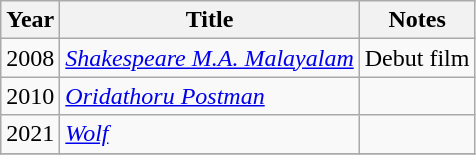<table class="wikitable sortable">
<tr>
<th>Year</th>
<th>Title</th>
<th class="unsortable">Notes</th>
</tr>
<tr>
<td>2008</td>
<td><em><a href='#'>Shakespeare M.A. Malayalam</a></em></td>
<td>Debut film </td>
</tr>
<tr>
<td>2010</td>
<td><em><a href='#'>Oridathoru Postman</a></em></td>
<td></td>
</tr>
<tr>
<td>2021</td>
<td><em><a href='#'>Wolf</a></em></td>
<td></td>
</tr>
<tr>
</tr>
</table>
